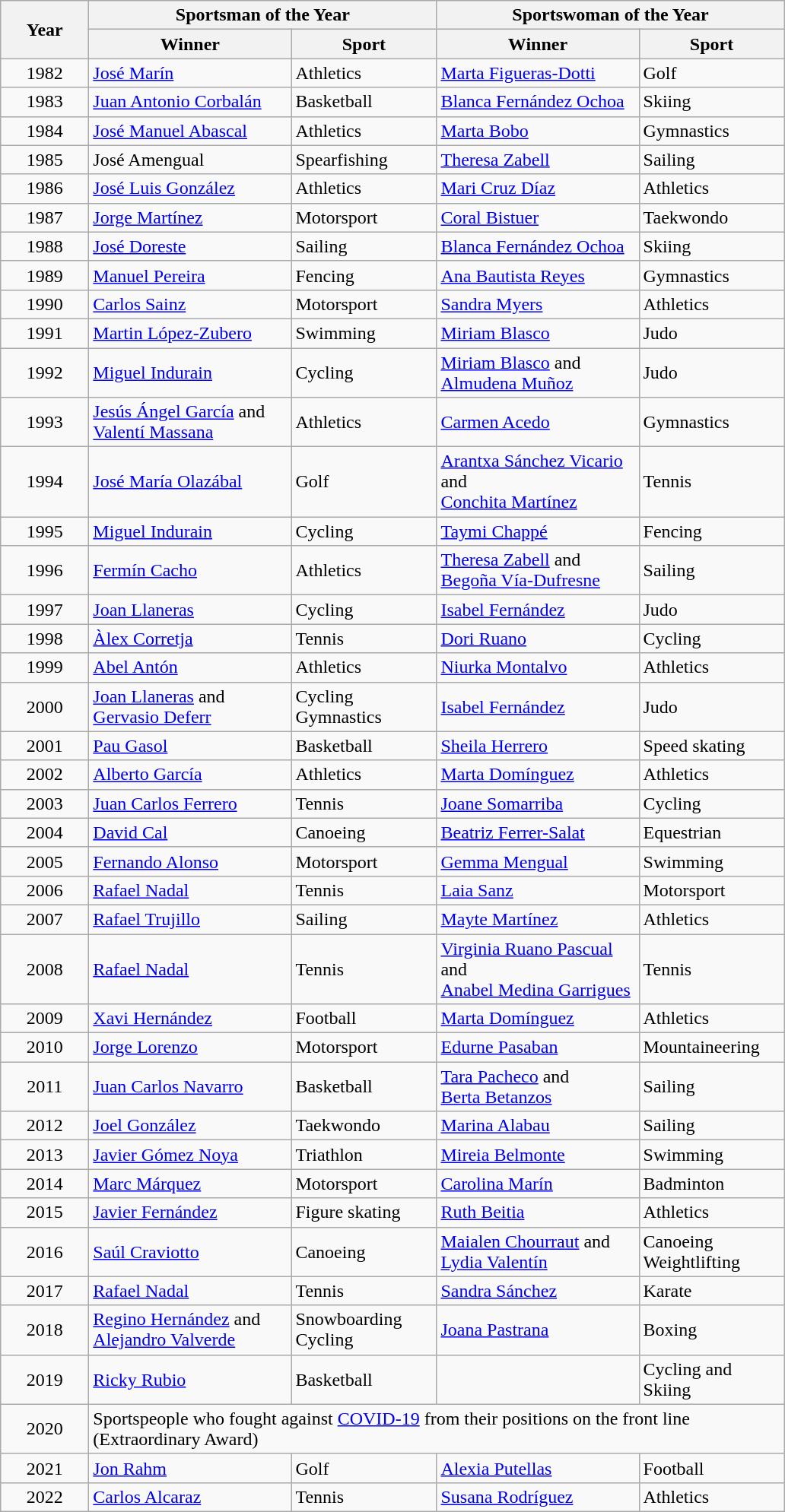<table class="wikitable">
<tr>
<th width="70" rowspan=2>Year</th>
<th width="260" colspan=2>Sportsman of the Year</th>
<th width="260" colspan=2>Sportswoman of the Year</th>
</tr>
<tr>
<th width="170">Winner</th>
<th width="120">Sport</th>
<th width="170">Winner</th>
<th width="120">Sport</th>
</tr>
<tr>
<td style="text-align:center;">1982</td>
<td><a href='#'>José Marín</a></td>
<td>Athletics</td>
<td><a href='#'>Marta Figueras-Dotti</a></td>
<td>Golf</td>
</tr>
<tr>
<td style="text-align:center;">1983</td>
<td><a href='#'>Juan Antonio Corbalán</a></td>
<td>Basketball</td>
<td><a href='#'>Blanca Fernández Ochoa</a></td>
<td>Skiing</td>
</tr>
<tr>
<td style="text-align:center;">1984</td>
<td><a href='#'>José Manuel Abascal</a></td>
<td>Athletics</td>
<td><a href='#'>Marta Bobo</a></td>
<td>Gymnastics</td>
</tr>
<tr>
<td style="text-align:center;">1985</td>
<td>José Amengual</td>
<td>Spearfishing</td>
<td><a href='#'>Theresa Zabell</a></td>
<td>Sailing</td>
</tr>
<tr>
<td style="text-align:center;">1986</td>
<td><a href='#'>José Luis González</a></td>
<td>Athletics</td>
<td><a href='#'>Mari Cruz Díaz</a></td>
<td>Athletics</td>
</tr>
<tr>
<td style="text-align:center;">1987</td>
<td><a href='#'>Jorge Martínez</a></td>
<td>Motorsport</td>
<td><a href='#'>Coral Bistuer</a></td>
<td>Taekwondo</td>
</tr>
<tr>
<td style="text-align:center;">1988</td>
<td><a href='#'>José Doreste</a></td>
<td>Sailing</td>
<td><a href='#'>Blanca Fernández Ochoa</a></td>
<td>Skiing</td>
</tr>
<tr>
<td style="text-align:center;">1989</td>
<td><a href='#'>Manuel Pereira</a></td>
<td>Fencing</td>
<td><a href='#'>Ana Bautista Reyes</a></td>
<td>Gymnastics</td>
</tr>
<tr>
<td style="text-align:center;">1990</td>
<td><a href='#'>Carlos Sainz</a></td>
<td>Motorsport</td>
<td><a href='#'>Sandra Myers</a></td>
<td>Athletics</td>
</tr>
<tr>
<td style="text-align:center;">1991</td>
<td><a href='#'>Martin López-Zubero</a></td>
<td>Swimming</td>
<td><a href='#'>Miriam Blasco</a></td>
<td>Judo</td>
</tr>
<tr>
<td style="text-align:center;">1992</td>
<td><a href='#'>Miguel Indurain</a></td>
<td>Cycling</td>
<td><a href='#'>Miriam Blasco</a> and<br><a href='#'>Almudena Muñoz</a></td>
<td>Judo</td>
</tr>
<tr>
<td style="text-align:center;">1993</td>
<td><a href='#'>Jesús Ángel García</a> and<br><a href='#'>Valentí Massana</a></td>
<td>Athletics</td>
<td><a href='#'>Carmen Acedo</a></td>
<td>Gymnastics</td>
</tr>
<tr>
<td style="text-align:center;">1994</td>
<td><a href='#'>José María Olazábal</a></td>
<td>Golf</td>
<td><a href='#'>Arantxa Sánchez Vicario</a> and<br><a href='#'>Conchita Martínez</a></td>
<td>Tennis</td>
</tr>
<tr>
<td style="text-align:center;">1995</td>
<td><a href='#'>Miguel Indurain</a></td>
<td>Cycling</td>
<td><a href='#'>Taymi Chappé</a></td>
<td>Fencing</td>
</tr>
<tr>
<td style="text-align:center;">1996</td>
<td><a href='#'>Fermín Cacho</a></td>
<td>Athletics</td>
<td><a href='#'>Theresa Zabell</a> and<br><a href='#'>Begoña Vía-Dufresne</a></td>
<td>Sailing</td>
</tr>
<tr>
<td style="text-align:center;">1997</td>
<td><a href='#'>Joan Llaneras</a></td>
<td>Cycling</td>
<td><a href='#'>Isabel Fernández</a></td>
<td>Judo</td>
</tr>
<tr>
<td style="text-align:center;">1998</td>
<td><a href='#'>Àlex Corretja</a></td>
<td>Tennis</td>
<td><a href='#'>Dori Ruano</a></td>
<td>Cycling</td>
</tr>
<tr>
<td style="text-align:center;">1999</td>
<td><a href='#'>Abel Antón</a></td>
<td>Athletics</td>
<td><a href='#'>Niurka Montalvo</a></td>
<td>Athletics</td>
</tr>
<tr>
<td style="text-align:center;">2000</td>
<td><a href='#'>Joan Llaneras</a> and<br><a href='#'>Gervasio Deferr</a></td>
<td>Cycling<br>Gymnastics</td>
<td><a href='#'>Isabel Fernández</a></td>
<td>Judo</td>
</tr>
<tr>
<td style="text-align:center;">2001</td>
<td><a href='#'>Pau Gasol</a></td>
<td>Basketball</td>
<td><a href='#'>Sheila Herrero</a></td>
<td>Speed skating</td>
</tr>
<tr>
<td style="text-align:center;">2002</td>
<td><a href='#'>Alberto García</a></td>
<td>Athletics</td>
<td><a href='#'>Marta Domínguez</a></td>
<td>Athletics</td>
</tr>
<tr>
<td style="text-align:center;">2003</td>
<td><a href='#'>Juan Carlos Ferrero</a></td>
<td>Tennis</td>
<td><a href='#'>Joane Somarriba</a></td>
<td>Cycling</td>
</tr>
<tr>
<td style="text-align:center;">2004</td>
<td><a href='#'>David Cal</a></td>
<td>Canoeing</td>
<td><a href='#'>Beatriz Ferrer-Salat</a></td>
<td>Equestrian</td>
</tr>
<tr>
<td style="text-align:center;">2005</td>
<td><a href='#'>Fernando Alonso</a></td>
<td>Motorsport</td>
<td><a href='#'>Gemma Mengual</a></td>
<td>Swimming</td>
</tr>
<tr>
<td style="text-align:center;">2006</td>
<td><a href='#'>Rafael Nadal</a></td>
<td>Tennis</td>
<td><a href='#'>Laia Sanz</a></td>
<td>Motorsport</td>
</tr>
<tr>
<td style="text-align:center;">2007</td>
<td><a href='#'>Rafael Trujillo</a></td>
<td>Sailing</td>
<td><a href='#'>Mayte Martínez</a></td>
<td>Athletics</td>
</tr>
<tr>
<td style="text-align:center;">2008</td>
<td><a href='#'>Rafael Nadal</a></td>
<td>Tennis</td>
<td><a href='#'>Virginia Ruano Pascual</a> and<br><a href='#'>Anabel Medina Garrigues</a></td>
<td>Tennis</td>
</tr>
<tr>
<td style="text-align:center;">2009</td>
<td><a href='#'>Xavi Hernández</a></td>
<td>Football</td>
<td><a href='#'>Marta Domínguez</a></td>
<td>Athletics</td>
</tr>
<tr>
<td style="text-align:center;">2010</td>
<td><a href='#'>Jorge Lorenzo</a></td>
<td>Motorsport</td>
<td><a href='#'>Edurne Pasaban</a></td>
<td>Mountaineering</td>
</tr>
<tr>
<td style="text-align:center;">2011</td>
<td><a href='#'>Juan Carlos Navarro</a></td>
<td>Basketball</td>
<td><a href='#'>Tara Pacheco</a> and<br><a href='#'>Berta Betanzos</a></td>
<td>Sailing</td>
</tr>
<tr>
<td style="text-align:center;">2012</td>
<td><a href='#'>Joel González</a></td>
<td>Taekwondo</td>
<td><a href='#'>Marina Alabau</a></td>
<td>Sailing</td>
</tr>
<tr>
<td style="text-align:center;">2013</td>
<td><a href='#'>Javier Gómez Noya</a></td>
<td>Triathlon</td>
<td><a href='#'>Mireia Belmonte</a></td>
<td>Swimming</td>
</tr>
<tr>
<td style="text-align:center;">2014</td>
<td><a href='#'>Marc Márquez</a></td>
<td>Motorsport</td>
<td><a href='#'>Carolina Marín</a></td>
<td>Badminton</td>
</tr>
<tr>
<td style="text-align:center;">2015</td>
<td><a href='#'>Javier Fernández</a></td>
<td>Figure skating</td>
<td><a href='#'>Ruth Beitia</a></td>
<td>Athletics</td>
</tr>
<tr>
<td style="text-align:center;">2016</td>
<td><a href='#'>Saúl Craviotto</a></td>
<td>Canoeing</td>
<td><a href='#'>Maialen Chourraut</a> and<br><a href='#'>Lydia Valentín</a></td>
<td>Canoeing<br>Weightlifting</td>
</tr>
<tr>
<td style="text-align:center;">2017</td>
<td><a href='#'>Rafael Nadal</a></td>
<td>Tennis</td>
<td><a href='#'>Sandra Sánchez</a></td>
<td>Karate</td>
</tr>
<tr>
<td style="text-align:center;">2018</td>
<td><a href='#'>Regino Hernández</a> and<br><a href='#'>Alejandro Valverde</a></td>
<td>Snowboarding<br>Cycling</td>
<td><a href='#'>Joana Pastrana</a></td>
<td>Boxing</td>
</tr>
<tr>
<td style="text-align:center;">2019</td>
<td><a href='#'>Ricky Rubio</a></td>
<td>Basketball</td>
<td></td>
<td>Cycling and Skiing</td>
</tr>
<tr>
<td style="text-align:center;">2020</td>
<td colspan="4">Sportspeople who fought against <a href='#'>COVID-19</a> from their positions on the front line (Extraordinary Award)</td>
</tr>
<tr>
<td style="text-align:center;">2021</td>
<td><a href='#'>Jon Rahm</a></td>
<td>Golf</td>
<td><a href='#'>Alexia Putellas</a></td>
<td>Football</td>
</tr>
<tr>
<td style="text-align:center;">2022</td>
<td><a href='#'>Carlos Alcaraz</a></td>
<td>Tennis</td>
<td><a href='#'>Susana Rodríguez</a></td>
<td>Athletics</td>
</tr>
</table>
